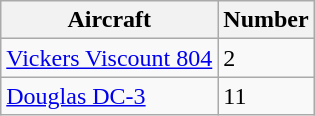<table class="wikitable">
<tr>
<th>Aircraft</th>
<th>Number</th>
</tr>
<tr>
<td><a href='#'>Vickers Viscount 804</a></td>
<td>2</td>
</tr>
<tr>
<td><a href='#'>Douglas DC-3</a></td>
<td>11</td>
</tr>
</table>
